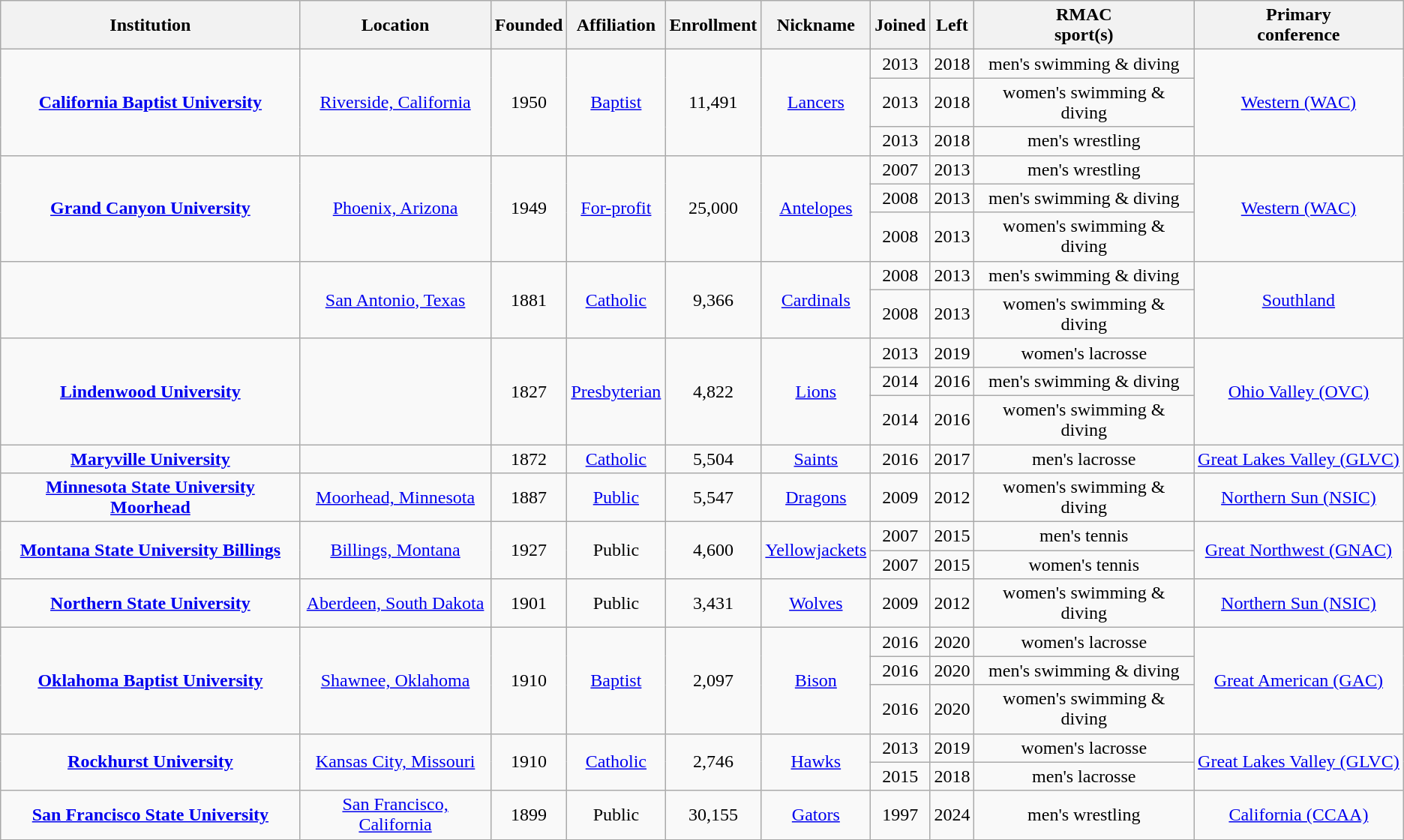<table class="wikitable sortable" style="text-align:center">
<tr>
<th>Institution</th>
<th>Location</th>
<th>Founded</th>
<th>Affiliation</th>
<th>Enrollment</th>
<th>Nickname</th>
<th>Joined</th>
<th>Left</th>
<th>RMAC<br>sport(s)</th>
<th>Primary<br>conference</th>
</tr>
<tr>
<td rowspan="3"><strong><a href='#'>California Baptist University</a></strong></td>
<td rowspan="3"><a href='#'>Riverside, California</a></td>
<td rowspan="3">1950</td>
<td rowspan="3"><a href='#'>Baptist</a></td>
<td rowspan="3">11,491</td>
<td rowspan="3"><a href='#'>Lancers</a></td>
<td>2013</td>
<td>2018</td>
<td>men's swimming & diving</td>
<td rowspan="3"><a href='#'>Western (WAC)</a></td>
</tr>
<tr>
<td>2013</td>
<td>2018</td>
<td>women's swimming & diving</td>
</tr>
<tr>
<td>2013</td>
<td>2018</td>
<td>men's wrestling</td>
</tr>
<tr>
<td rowspan="3"><strong><a href='#'>Grand Canyon University</a></strong></td>
<td rowspan="3"><a href='#'>Phoenix, Arizona</a></td>
<td rowspan="3">1949</td>
<td rowspan="3"><a href='#'>For-profit</a><br></td>
<td rowspan="3">25,000</td>
<td rowspan="3"><a href='#'>Antelopes</a></td>
<td>2007</td>
<td>2013</td>
<td>men's wrestling</td>
<td rowspan="3"><a href='#'>Western (WAC)</a></td>
</tr>
<tr>
<td>2008</td>
<td>2013</td>
<td>men's swimming & diving</td>
</tr>
<tr>
<td>2008</td>
<td>2013</td>
<td>women's swimming & diving</td>
</tr>
<tr>
<td rowspan="2"></td>
<td rowspan="2"><a href='#'>San Antonio, Texas</a></td>
<td rowspan="2">1881</td>
<td rowspan="2"><a href='#'>Catholic</a><br></td>
<td rowspan="2">9,366</td>
<td rowspan="2"><a href='#'>Cardinals</a></td>
<td>2008</td>
<td>2013</td>
<td>men's swimming & diving</td>
<td rowspan="2"><a href='#'>Southland</a></td>
</tr>
<tr>
<td>2008</td>
<td>2013</td>
<td>women's swimming & diving</td>
</tr>
<tr>
<td rowspan="3"><strong><a href='#'>Lindenwood University</a></strong></td>
<td rowspan="3"></td>
<td rowspan="3">1827</td>
<td rowspan="3"><a href='#'>Presbyterian</a></td>
<td rowspan="3">4,822</td>
<td rowspan="3"><a href='#'>Lions</a></td>
<td>2013</td>
<td>2019</td>
<td>women's lacrosse</td>
<td rowspan="3"><a href='#'>Ohio Valley (OVC)</a></td>
</tr>
<tr>
<td>2014</td>
<td>2016</td>
<td>men's swimming & diving</td>
</tr>
<tr>
<td>2014</td>
<td>2016</td>
<td>women's swimming & diving</td>
</tr>
<tr>
<td><strong><a href='#'>Maryville University</a></strong></td>
<td></td>
<td>1872</td>
<td><a href='#'>Catholic</a><br></td>
<td>5,504</td>
<td><a href='#'>Saints</a></td>
<td>2016</td>
<td>2017</td>
<td>men's lacrosse</td>
<td nowrap><a href='#'>Great Lakes Valley (GLVC)</a></td>
</tr>
<tr>
<td><strong><a href='#'>Minnesota State University Moorhead</a></strong></td>
<td><a href='#'>Moorhead, Minnesota</a></td>
<td>1887</td>
<td><a href='#'>Public</a></td>
<td>5,547</td>
<td><a href='#'>Dragons</a></td>
<td>2009</td>
<td>2012</td>
<td>women's swimming & diving</td>
<td><a href='#'>Northern Sun (NSIC)</a></td>
</tr>
<tr>
<td rowspan="2"><strong><a href='#'>Montana State University Billings</a></strong></td>
<td rowspan="2"><a href='#'>Billings, Montana</a></td>
<td rowspan="2">1927</td>
<td rowspan="2">Public</td>
<td rowspan="2">4,600</td>
<td rowspan="2"><a href='#'>Yellowjackets</a></td>
<td>2007</td>
<td>2015</td>
<td>men's tennis</td>
<td rowspan="2"><a href='#'>Great Northwest (GNAC)</a></td>
</tr>
<tr>
<td>2007</td>
<td>2015</td>
<td>women's tennis</td>
</tr>
<tr>
<td><strong><a href='#'>Northern State University</a></strong></td>
<td><a href='#'>Aberdeen, South Dakota</a></td>
<td>1901</td>
<td>Public</td>
<td>3,431</td>
<td><a href='#'>Wolves</a></td>
<td>2009</td>
<td>2012</td>
<td>women's swimming & diving</td>
<td><a href='#'>Northern Sun (NSIC)</a></td>
</tr>
<tr>
<td rowspan="3"><strong><a href='#'>Oklahoma Baptist University</a></strong></td>
<td rowspan="3"><a href='#'>Shawnee, Oklahoma</a></td>
<td rowspan="3">1910</td>
<td rowspan="3"><a href='#'>Baptist</a></td>
<td rowspan="3">2,097</td>
<td rowspan="3"><a href='#'>Bison</a></td>
<td>2016</td>
<td>2020</td>
<td>women's lacrosse</td>
<td rowspan="3"><a href='#'>Great American (GAC)</a></td>
</tr>
<tr>
<td>2016</td>
<td>2020</td>
<td>men's swimming & diving</td>
</tr>
<tr>
<td>2016</td>
<td>2020</td>
<td>women's swimming & diving</td>
</tr>
<tr>
<td rowspan="2"><strong><a href='#'>Rockhurst University</a></strong></td>
<td rowspan="2"><a href='#'>Kansas City, Missouri</a></td>
<td rowspan="2">1910</td>
<td rowspan="2"><a href='#'>Catholic</a><br></td>
<td rowspan="2">2,746</td>
<td rowspan="2"><a href='#'>Hawks</a></td>
<td>2013</td>
<td>2019</td>
<td>women's lacrosse</td>
<td rowspan="2"><a href='#'>Great Lakes Valley (GLVC)</a></td>
</tr>
<tr>
<td>2015</td>
<td>2018</td>
<td>men's lacrosse</td>
</tr>
<tr>
<td><strong><a href='#'>San Francisco State University</a></strong></td>
<td><a href='#'>San Francisco, California</a></td>
<td>1899</td>
<td>Public</td>
<td>30,155</td>
<td><a href='#'>Gators</a></td>
<td>1997</td>
<td>2024</td>
<td>men's wrestling</td>
<td><a href='#'>California (CCAA)</a></td>
</tr>
</table>
